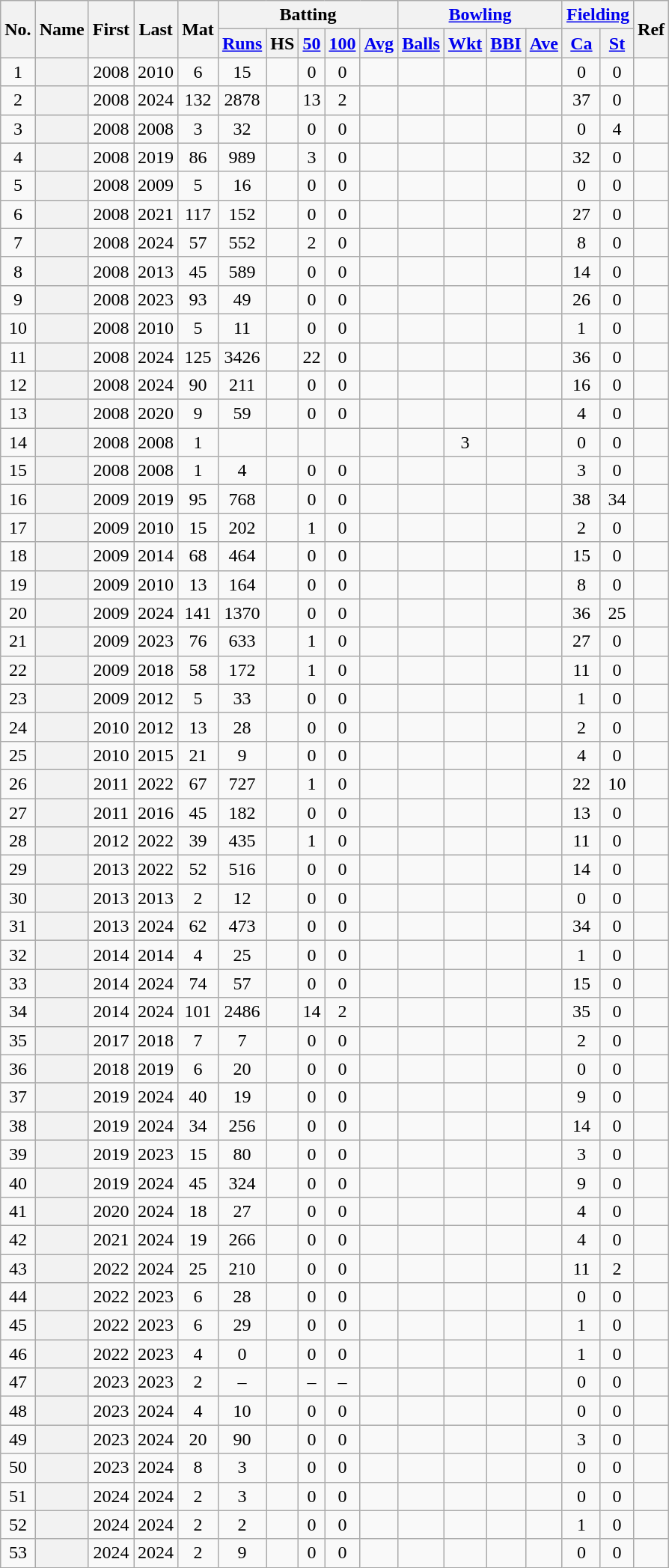<table class="wikitable sortable plainrowheaders">
<tr align="center">
<th scope="col" rowspan="2">No.</th>
<th scope="col" rowspan="2">Name</th>
<th scope="col" rowspan="2">First</th>
<th scope="col" rowspan="2">Last</th>
<th scope="col" rowspan="2">Mat</th>
<th colspan=5 scope="col">Batting</th>
<th colspan=4 scope="col"><a href='#'>Bowling</a></th>
<th colspan=2 scope="col"><a href='#'>Fielding</a></th>
<th scope="col" class="unsortable" rowspan="2">Ref</th>
</tr>
<tr class="sortable">
<th scope="col"><a href='#'>Runs</a></th>
<th scope="col">HS</th>
<th scope="col"><a href='#'>50</a></th>
<th scope="col"><a href='#'>100</a></th>
<th scope="col"><a href='#'>Avg</a></th>
<th scope="col"><a href='#'>Balls</a></th>
<th scope="col"><a href='#'>Wkt</a></th>
<th scope="col"><a href='#'>BBI</a></th>
<th scope="col"><a href='#'>Ave</a></th>
<th scope="col"><a href='#'>Ca</a></th>
<th scope="col"><a href='#'>St</a></th>
</tr>
<tr align="center">
<td>1</td>
<th scope="row"></th>
<td>2008</td>
<td>2010</td>
<td>6</td>
<td>15</td>
<td></td>
<td>0</td>
<td>0</td>
<td></td>
<td></td>
<td></td>
<td></td>
<td></td>
<td>0</td>
<td>0</td>
<td></td>
</tr>
<tr align="center">
<td>2</td>
<th scope="row"></th>
<td>2008</td>
<td>2024</td>
<td>132</td>
<td>2878</td>
<td></td>
<td>13</td>
<td>2</td>
<td></td>
<td></td>
<td></td>
<td></td>
<td></td>
<td>37</td>
<td>0</td>
<td></td>
</tr>
<tr align="center">
<td>3</td>
<th scope="row">  </th>
<td>2008</td>
<td>2008</td>
<td>3</td>
<td>32</td>
<td></td>
<td>0</td>
<td>0</td>
<td></td>
<td></td>
<td></td>
<td></td>
<td></td>
<td>0</td>
<td>4</td>
<td></td>
</tr>
<tr align="center">
<td>4</td>
<th scope="row"></th>
<td>2008</td>
<td>2019</td>
<td>86</td>
<td>989</td>
<td></td>
<td>3</td>
<td>0</td>
<td></td>
<td></td>
<td></td>
<td></td>
<td></td>
<td>32</td>
<td>0</td>
<td></td>
</tr>
<tr align="center">
<td>5</td>
<th scope="row"></th>
<td>2008</td>
<td>2009</td>
<td>5</td>
<td>16</td>
<td></td>
<td>0</td>
<td>0</td>
<td></td>
<td></td>
<td></td>
<td></td>
<td></td>
<td>0</td>
<td>0</td>
<td></td>
</tr>
<tr align="center">
<td>6</td>
<th scope="row"> </th>
<td>2008</td>
<td>2021</td>
<td>117</td>
<td>152</td>
<td></td>
<td>0</td>
<td>0</td>
<td></td>
<td></td>
<td></td>
<td></td>
<td></td>
<td>27</td>
<td>0</td>
<td></td>
</tr>
<tr align="center">
<td>7</td>
<th scope="row"></th>
<td>2008</td>
<td>2024</td>
<td>57</td>
<td>552</td>
<td></td>
<td>2</td>
<td>0</td>
<td></td>
<td></td>
<td></td>
<td></td>
<td></td>
<td>8</td>
<td>0</td>
<td></td>
</tr>
<tr align="center">
<td>8</td>
<th scope="row"></th>
<td>2008</td>
<td>2013</td>
<td>45</td>
<td>589</td>
<td></td>
<td>0</td>
<td>0</td>
<td></td>
<td></td>
<td></td>
<td></td>
<td></td>
<td>14</td>
<td>0</td>
<td></td>
</tr>
<tr align="center">
<td>9</td>
<th scope="row"></th>
<td>2008</td>
<td>2023</td>
<td>93</td>
<td>49</td>
<td></td>
<td>0</td>
<td>0</td>
<td></td>
<td></td>
<td></td>
<td></td>
<td></td>
<td>26</td>
<td>0</td>
<td></td>
</tr>
<tr align="center">
<td>10</td>
<th scope="row"></th>
<td>2008</td>
<td>2010</td>
<td>5</td>
<td>11</td>
<td></td>
<td>0</td>
<td>0</td>
<td></td>
<td></td>
<td></td>
<td></td>
<td></td>
<td>1</td>
<td>0</td>
<td></td>
</tr>
<tr align="center">
<td>11</td>
<th scope="row"> </th>
<td>2008</td>
<td>2024</td>
<td>125</td>
<td>3426</td>
<td></td>
<td>22</td>
<td>0</td>
<td></td>
<td></td>
<td></td>
<td></td>
<td></td>
<td>36</td>
<td>0</td>
<td></td>
</tr>
<tr align="center">
<td>12</td>
<th scope="row"></th>
<td>2008</td>
<td>2024</td>
<td>90</td>
<td>211</td>
<td></td>
<td>0</td>
<td>0</td>
<td></td>
<td></td>
<td></td>
<td></td>
<td></td>
<td>16</td>
<td>0</td>
<td></td>
</tr>
<tr align="center">
<td>13</td>
<th scope="row"></th>
<td>2008</td>
<td>2020</td>
<td>9</td>
<td>59</td>
<td></td>
<td>0</td>
<td>0</td>
<td></td>
<td></td>
<td></td>
<td></td>
<td></td>
<td>4</td>
<td>0</td>
<td></td>
</tr>
<tr align="center">
<td>14</td>
<th scope="row"></th>
<td>2008</td>
<td>2008</td>
<td>1</td>
<td></td>
<td></td>
<td></td>
<td></td>
<td></td>
<td></td>
<td>3</td>
<td></td>
<td></td>
<td>0</td>
<td>0</td>
<td></td>
</tr>
<tr align="center">
<td>15</td>
<th scope="row"></th>
<td>2008</td>
<td>2008</td>
<td>1</td>
<td>4</td>
<td></td>
<td>0</td>
<td>0</td>
<td></td>
<td></td>
<td></td>
<td></td>
<td></td>
<td>3</td>
<td>0</td>
<td></td>
</tr>
<tr align="center">
<td>16</td>
<th scope="row">  </th>
<td>2009</td>
<td>2019</td>
<td>95</td>
<td>768</td>
<td></td>
<td>0</td>
<td>0</td>
<td></td>
<td></td>
<td></td>
<td></td>
<td></td>
<td>38</td>
<td>34</td>
<td></td>
</tr>
<tr align="center">
<td>17</td>
<th scope="row"></th>
<td>2009</td>
<td>2010</td>
<td>15</td>
<td>202</td>
<td></td>
<td>1</td>
<td>0</td>
<td></td>
<td></td>
<td></td>
<td></td>
<td></td>
<td>2</td>
<td>0</td>
<td></td>
</tr>
<tr align="center">
<td>18</td>
<th scope="row"></th>
<td>2009</td>
<td>2014</td>
<td>68</td>
<td>464</td>
<td></td>
<td>0</td>
<td>0</td>
<td></td>
<td></td>
<td></td>
<td></td>
<td></td>
<td>15</td>
<td>0</td>
<td></td>
</tr>
<tr align="center">
<td>19</td>
<th scope="row"></th>
<td>2009</td>
<td>2010</td>
<td>13</td>
<td>164</td>
<td></td>
<td>0</td>
<td>0</td>
<td></td>
<td></td>
<td></td>
<td></td>
<td></td>
<td>8</td>
<td>0</td>
<td></td>
</tr>
<tr align="center">
<td>20</td>
<th scope="row">  </th>
<td>2009</td>
<td>2024</td>
<td>141</td>
<td>1370</td>
<td></td>
<td>0</td>
<td>0</td>
<td></td>
<td></td>
<td></td>
<td></td>
<td></td>
<td>36</td>
<td>25</td>
<td></td>
</tr>
<tr align="center">
<td>21</td>
<th scope="row"></th>
<td>2009</td>
<td>2023</td>
<td>76</td>
<td>633</td>
<td></td>
<td>1</td>
<td>0</td>
<td></td>
<td></td>
<td></td>
<td></td>
<td></td>
<td>27</td>
<td>0</td>
<td></td>
</tr>
<tr align="center">
<td>22</td>
<th scope="row"></th>
<td>2009</td>
<td>2018</td>
<td>58</td>
<td>172</td>
<td></td>
<td>1</td>
<td>0</td>
<td></td>
<td></td>
<td></td>
<td></td>
<td></td>
<td>11</td>
<td>0</td>
<td></td>
</tr>
<tr align="center">
<td>23</td>
<th scope="row"></th>
<td>2009</td>
<td>2012</td>
<td>5</td>
<td>33</td>
<td></td>
<td>0</td>
<td>0</td>
<td></td>
<td></td>
<td></td>
<td></td>
<td></td>
<td>1</td>
<td>0</td>
<td></td>
</tr>
<tr align="center">
<td>24</td>
<th scope="row"></th>
<td>2010</td>
<td>2012</td>
<td>13</td>
<td>28</td>
<td></td>
<td>0</td>
<td>0</td>
<td></td>
<td></td>
<td></td>
<td></td>
<td></td>
<td>2</td>
<td>0</td>
<td></td>
</tr>
<tr align="center">
<td>25</td>
<th scope="row"></th>
<td>2010</td>
<td>2015</td>
<td>21</td>
<td>9</td>
<td></td>
<td>0</td>
<td>0</td>
<td></td>
<td></td>
<td></td>
<td></td>
<td></td>
<td>4</td>
<td>0</td>
<td></td>
</tr>
<tr align="center">
<td>26</td>
<th scope="row"> </th>
<td>2011</td>
<td>2022</td>
<td>67</td>
<td>727</td>
<td></td>
<td>1</td>
<td>0</td>
<td></td>
<td></td>
<td></td>
<td></td>
<td></td>
<td>22</td>
<td>10</td>
<td></td>
</tr>
<tr align="center">
<td>27</td>
<th scope="row"></th>
<td>2011</td>
<td>2016</td>
<td>45</td>
<td>182</td>
<td></td>
<td>0</td>
<td>0</td>
<td></td>
<td></td>
<td></td>
<td></td>
<td></td>
<td>13</td>
<td>0</td>
<td></td>
</tr>
<tr align="center">
<td>28</td>
<th scope="row"> </th>
<td>2012</td>
<td>2022</td>
<td>39</td>
<td>435</td>
<td></td>
<td>1</td>
<td>0</td>
<td></td>
<td></td>
<td></td>
<td></td>
<td></td>
<td>11</td>
<td>0</td>
<td></td>
</tr>
<tr align="center">
<td>29</td>
<th scope="row"> </th>
<td>2013</td>
<td>2022</td>
<td>52</td>
<td>516</td>
<td></td>
<td>0</td>
<td>0</td>
<td></td>
<td></td>
<td></td>
<td></td>
<td></td>
<td>14</td>
<td>0</td>
<td></td>
</tr>
<tr align="center">
<td>30</td>
<th scope="row"></th>
<td>2013</td>
<td>2013</td>
<td>2</td>
<td>12</td>
<td></td>
<td>0</td>
<td>0</td>
<td></td>
<td></td>
<td></td>
<td></td>
<td></td>
<td>0</td>
<td>0</td>
<td></td>
</tr>
<tr align="center">
<td>31</td>
<th scope="row"></th>
<td>2013</td>
<td>2024</td>
<td>62</td>
<td>473</td>
<td></td>
<td>0</td>
<td>0</td>
<td></td>
<td></td>
<td></td>
<td></td>
<td></td>
<td>34</td>
<td>0</td>
<td></td>
</tr>
<tr align="center">
<td>32</td>
<th scope="row"></th>
<td>2014</td>
<td>2014</td>
<td>4</td>
<td>25</td>
<td></td>
<td>0</td>
<td>0</td>
<td></td>
<td></td>
<td></td>
<td></td>
<td></td>
<td>1</td>
<td>0</td>
<td></td>
</tr>
<tr align="center">
<td>33</td>
<th scope="row"></th>
<td>2014</td>
<td>2024</td>
<td>74</td>
<td>57</td>
<td></td>
<td>0</td>
<td>0</td>
<td></td>
<td></td>
<td></td>
<td></td>
<td></td>
<td>15</td>
<td>0</td>
<td></td>
</tr>
<tr align="center">
<td>34</td>
<th scope="row"> </th>
<td>2014</td>
<td>2024</td>
<td>101</td>
<td>2486</td>
<td></td>
<td>14</td>
<td>2</td>
<td></td>
<td></td>
<td></td>
<td></td>
<td></td>
<td>35</td>
<td>0</td>
<td></td>
</tr>
<tr align="center">
<td>35</td>
<th scope="row"></th>
<td>2017</td>
<td>2018</td>
<td>7</td>
<td>7</td>
<td></td>
<td>0</td>
<td>0</td>
<td></td>
<td></td>
<td></td>
<td></td>
<td></td>
<td>2</td>
<td>0</td>
<td></td>
</tr>
<tr align="center">
<td>36</td>
<th scope="row"></th>
<td>2018</td>
<td>2019</td>
<td>6</td>
<td>20</td>
<td></td>
<td>0</td>
<td>0</td>
<td></td>
<td></td>
<td></td>
<td></td>
<td></td>
<td>0</td>
<td>0</td>
<td></td>
</tr>
<tr align="center">
<td>37</td>
<th scope="row"></th>
<td>2019</td>
<td>2024</td>
<td>40</td>
<td>19</td>
<td></td>
<td>0</td>
<td>0</td>
<td></td>
<td></td>
<td></td>
<td></td>
<td></td>
<td>9</td>
<td>0</td>
<td></td>
</tr>
<tr align="center">
<td>38</td>
<th scope="row"></th>
<td>2019</td>
<td>2024</td>
<td>34</td>
<td>256</td>
<td></td>
<td>0</td>
<td>0</td>
<td></td>
<td></td>
<td></td>
<td></td>
<td></td>
<td>14</td>
<td>0</td>
<td></td>
</tr>
<tr align="center">
<td>39</td>
<th scope="row"></th>
<td>2019</td>
<td>2023</td>
<td>15</td>
<td>80</td>
<td></td>
<td>0</td>
<td>0</td>
<td></td>
<td></td>
<td></td>
<td></td>
<td></td>
<td>3</td>
<td>0</td>
<td></td>
</tr>
<tr align="center">
<td>40</td>
<th scope="row"></th>
<td>2019</td>
<td>2024</td>
<td>45</td>
<td>324</td>
<td></td>
<td>0</td>
<td>0</td>
<td></td>
<td></td>
<td></td>
<td></td>
<td></td>
<td>9</td>
<td>0</td>
<td></td>
</tr>
<tr align="center">
<td>41</td>
<th scope="row"></th>
<td>2020</td>
<td>2024</td>
<td>18</td>
<td>27</td>
<td></td>
<td>0</td>
<td>0</td>
<td></td>
<td></td>
<td></td>
<td></td>
<td></td>
<td>4</td>
<td>0</td>
<td></td>
</tr>
<tr align="center">
<td>42</td>
<th scope="row"></th>
<td>2021</td>
<td>2024</td>
<td>19</td>
<td>266</td>
<td></td>
<td>0</td>
<td>0</td>
<td></td>
<td></td>
<td></td>
<td></td>
<td></td>
<td>4</td>
<td>0</td>
<td></td>
</tr>
<tr align="center">
<td>43</td>
<th scope="row"> </th>
<td>2022</td>
<td>2024</td>
<td>25</td>
<td>210</td>
<td></td>
<td>0</td>
<td>0</td>
<td></td>
<td></td>
<td></td>
<td></td>
<td></td>
<td>11</td>
<td>2</td>
<td></td>
</tr>
<tr align="center">
<td>44</td>
<th scope="row"></th>
<td>2022</td>
<td>2023</td>
<td>6</td>
<td>28</td>
<td></td>
<td>0</td>
<td>0</td>
<td></td>
<td></td>
<td></td>
<td></td>
<td></td>
<td>0</td>
<td>0</td>
<td></td>
</tr>
<tr align="center">
<td>45</td>
<th scope="row"></th>
<td>2022</td>
<td>2023</td>
<td>6</td>
<td>29</td>
<td></td>
<td>0</td>
<td>0</td>
<td></td>
<td></td>
<td></td>
<td></td>
<td></td>
<td>1</td>
<td>0</td>
<td></td>
</tr>
<tr align="center">
<td>46</td>
<th scope="row"></th>
<td>2022</td>
<td>2023</td>
<td>4</td>
<td>0</td>
<td></td>
<td>0</td>
<td>0</td>
<td></td>
<td></td>
<td></td>
<td></td>
<td></td>
<td>1</td>
<td>0</td>
<td></td>
</tr>
<tr align="center">
<td>47</td>
<th scope="row"></th>
<td>2023</td>
<td>2023</td>
<td>2</td>
<td>–</td>
<td></td>
<td>–</td>
<td>–</td>
<td></td>
<td></td>
<td></td>
<td></td>
<td></td>
<td>0</td>
<td>0</td>
<td></td>
</tr>
<tr align="center">
<td>48</td>
<th scope="row"></th>
<td>2023</td>
<td>2024</td>
<td>4</td>
<td>10</td>
<td></td>
<td>0</td>
<td>0</td>
<td></td>
<td></td>
<td></td>
<td></td>
<td></td>
<td>0</td>
<td>0</td>
<td></td>
</tr>
<tr align="center">
<td>49</td>
<th scope="row"></th>
<td>2023</td>
<td>2024</td>
<td>20</td>
<td>90</td>
<td></td>
<td>0</td>
<td>0</td>
<td></td>
<td></td>
<td></td>
<td></td>
<td></td>
<td>3</td>
<td>0</td>
<td></td>
</tr>
<tr align="center">
<td>50</td>
<th scope="row"></th>
<td>2023</td>
<td>2024</td>
<td>8</td>
<td>3</td>
<td></td>
<td>0</td>
<td>0</td>
<td></td>
<td></td>
<td></td>
<td></td>
<td></td>
<td>0</td>
<td>0</td>
<td></td>
</tr>
<tr align="center">
<td>51</td>
<th scope="row"></th>
<td>2024</td>
<td>2024</td>
<td>2</td>
<td>3</td>
<td></td>
<td>0</td>
<td>0</td>
<td></td>
<td></td>
<td></td>
<td></td>
<td></td>
<td>0</td>
<td>0</td>
<td></td>
</tr>
<tr align="center">
<td>52</td>
<th scope="row"></th>
<td>2024</td>
<td>2024</td>
<td>2</td>
<td>2</td>
<td></td>
<td>0</td>
<td>0</td>
<td></td>
<td></td>
<td></td>
<td></td>
<td></td>
<td>1</td>
<td>0</td>
<td></td>
</tr>
<tr align="center">
<td>53</td>
<th scope="row"></th>
<td>2024</td>
<td>2024</td>
<td>2</td>
<td>9</td>
<td></td>
<td>0</td>
<td>0</td>
<td></td>
<td></td>
<td></td>
<td></td>
<td></td>
<td>0</td>
<td>0</td>
<td></td>
</tr>
</table>
